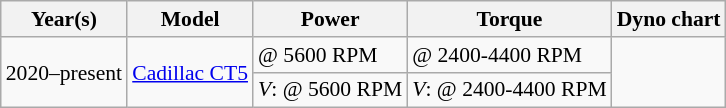<table class="wikitable" style="font-size: 90%">
<tr>
<th>Year(s)</th>
<th>Model</th>
<th>Power</th>
<th>Torque</th>
<th>Dyno chart</th>
</tr>
<tr>
<td rowspan=2>2020–present</td>
<td rowspan=2><a href='#'>Cadillac CT5</a></td>
<td> @ 5600 RPM</td>
<td> @ 2400-4400 RPM</td>
</tr>
<tr>
<td><em>V</em>:  @ 5600 RPM</td>
<td><em>V</em>:  @ 2400-4400 RPM</td>
</tr>
</table>
